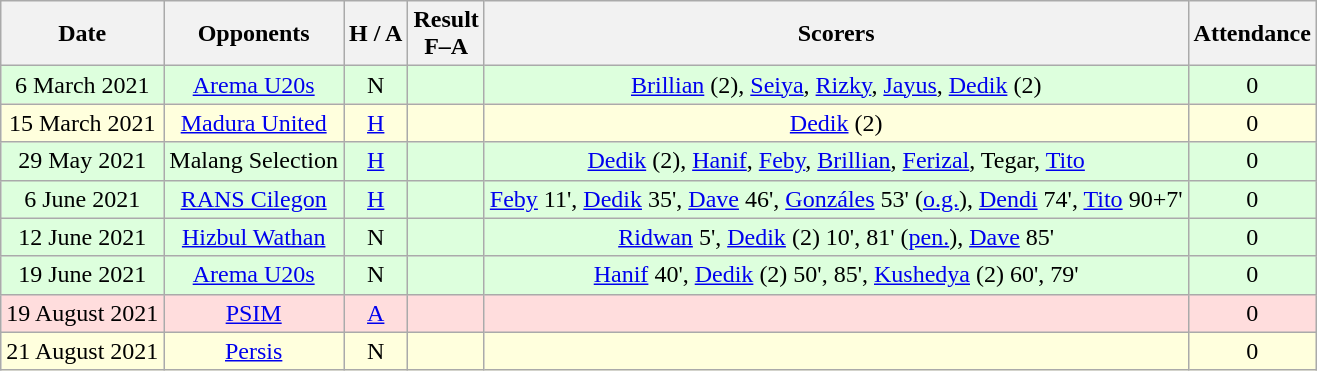<table class="wikitable" style="text-align:center">
<tr>
<th>Date</th>
<th>Opponents</th>
<th>H / A</th>
<th>Result<br>F–A</th>
<th>Scorers</th>
<th>Attendance</th>
</tr>
<tr style="background:#ddffdd">
<td>6 March 2021</td>
<td><a href='#'>Arema U20s</a></td>
<td>N</td>
<td></td>
<td><a href='#'>Brillian</a> (2), <a href='#'>Seiya</a>, <a href='#'>Rizky</a>, <a href='#'>Jayus</a>, <a href='#'>Dedik</a> (2)</td>
<td>0</td>
</tr>
<tr style="background:#ffffdd">
<td>15 March 2021</td>
<td><a href='#'>Madura United</a></td>
<td><a href='#'>H</a></td>
<td></td>
<td><a href='#'>Dedik</a> (2)</td>
<td>0</td>
</tr>
<tr style="background:#ddffdd">
<td>29 May 2021</td>
<td>Malang Selection</td>
<td><a href='#'>H</a></td>
<td></td>
<td><a href='#'>Dedik</a> (2), <a href='#'>Hanif</a>, <a href='#'>Feby</a>, <a href='#'>Brillian</a>, <a href='#'>Ferizal</a>, Tegar, <a href='#'>Tito</a></td>
<td>0</td>
</tr>
<tr style="background:#ddffdd">
<td>6 June 2021</td>
<td><a href='#'>RANS Cilegon</a></td>
<td><a href='#'>H</a></td>
<td></td>
<td><a href='#'>Feby</a> 11', <a href='#'>Dedik</a> 35', <a href='#'>Dave</a> 46', <a href='#'>Gonzáles</a> 53' (<a href='#'>o.g.</a>), <a href='#'>Dendi</a> 74', <a href='#'>Tito</a> 90+7'</td>
<td>0</td>
</tr>
<tr style="background:#ddffdd">
<td>12 June 2021</td>
<td><a href='#'>Hizbul Wathan</a></td>
<td>N</td>
<td></td>
<td><a href='#'>Ridwan</a> 5', <a href='#'>Dedik</a> (2) 10', 81' (<a href='#'>pen.</a>), <a href='#'>Dave</a> 85'</td>
<td>0</td>
</tr>
<tr style="background:#ddffdd">
<td>19 June 2021</td>
<td><a href='#'>Arema U20s</a></td>
<td>N</td>
<td></td>
<td><a href='#'>Hanif</a> 40', <a href='#'>Dedik</a> (2) 50', 85', <a href='#'>Kushedya</a> (2) 60', 79'</td>
<td>0</td>
</tr>
<tr style="background:#ffdddd">
<td>19 August 2021</td>
<td><a href='#'>PSIM</a></td>
<td><a href='#'>A</a></td>
<td></td>
<td></td>
<td>0</td>
</tr>
<tr style="background:#ffffdd">
<td>21 August 2021</td>
<td><a href='#'>Persis</a></td>
<td>N</td>
<td></td>
<td></td>
<td>0</td>
</tr>
</table>
